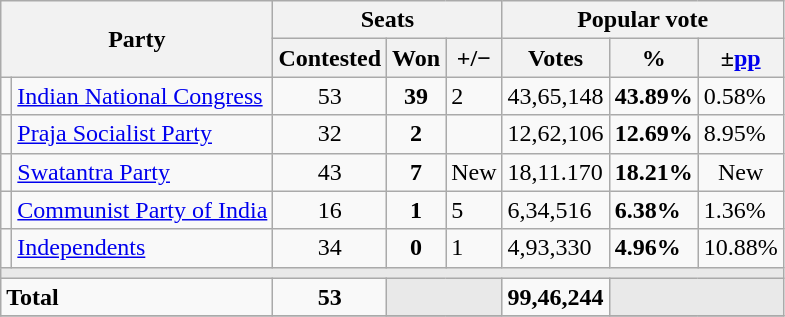<table class="wikitable">
<tr>
<th colspan=2 rowspan="2">Party</th>
<th colspan="3">Seats</th>
<th colspan="3">Popular vote</th>
</tr>
<tr>
<th>Contested</th>
<th>Won</th>
<th><strong>+/−</strong></th>
<th>Votes</th>
<th>%</th>
<th>±<a href='#'>pp</a></th>
</tr>
<tr>
<td></td>
<td><a href='#'>Indian National Congress</a></td>
<td align="center">53</td>
<td align="center"><strong>39</strong></td>
<td> 2</td>
<td>43,65,148</td>
<td><strong>43.89%</strong></td>
<td> 0.58%</td>
</tr>
<tr>
<td></td>
<td><a href='#'>Praja Socialist Party</a></td>
<td align="center">32</td>
<td align="center"><strong>2</strong></td>
<td></td>
<td>12,62,106</td>
<td><strong>12.69%</strong></td>
<td> 8.95%</td>
</tr>
<tr>
<td></td>
<td><a href='#'>Swatantra Party</a></td>
<td align="center">43</td>
<td align="center"><strong>7</strong></td>
<td>New</td>
<td>18,11.170</td>
<td><strong>18.21%</strong></td>
<td align="center">New</td>
</tr>
<tr>
<td></td>
<td><a href='#'>Communist Party of India</a></td>
<td align="center">16</td>
<td align="center"><strong>1</strong></td>
<td> 5</td>
<td>6,34,516</td>
<td><strong>6.38%</strong></td>
<td> 1.36%</td>
</tr>
<tr>
<td></td>
<td><a href='#'>Independents</a></td>
<td align="center">34</td>
<td align="center"><strong>0</strong></td>
<td> 1</td>
<td>4,93,330</td>
<td><strong>4.96%</strong></td>
<td> 10.88%</td>
</tr>
<tr>
<td colspan="8" bgcolor="#E9E9E9"></td>
</tr>
<tr style="font-weight:bold;">
<td align="left" colspan="2">Total</td>
<td align="center">53</td>
<td colspan=2 bgcolor="#E9E9E9"></td>
<td>99,46,244</td>
<td colspan=2 bgcolor="#E9E9E9"></td>
</tr>
<tr>
</tr>
</table>
